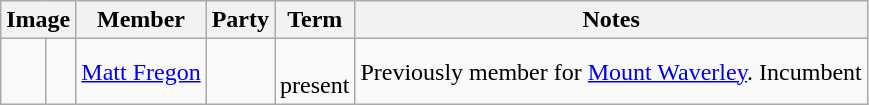<table class="wikitable" style="text-align:center">
<tr>
<th colspan=2>Image</th>
<th>Member</th>
<th>Party</th>
<th>Term</th>
<th>Notes</th>
</tr>
<tr>
<td> </td>
<td></td>
<td><a href='#'>Matt Fregon</a></td>
<td></td>
<td><br> present</td>
<td>Previously member for <a href='#'>Mount Waverley</a>. Incumbent</td>
</tr>
</table>
